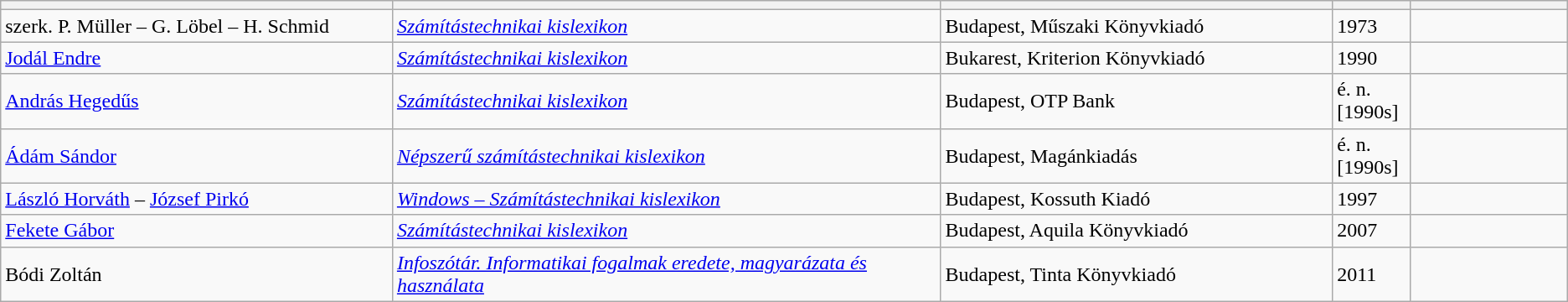<table class="wikitable sortable">
<tr>
<th bgcolor="#DAA520" width="25%"></th>
<th bgcolor="#DAA520" width="35%"></th>
<th bgcolor="#DAA520" width="25%"></th>
<th bgcolor="#DAA520" width="5%"></th>
<th bgcolor="#DAA520" width="10%"></th>
</tr>
<tr>
<td>szerk. P. Müller – G. Löbel – H. Schmid</td>
<td><em><a href='#'>Számítástechnikai kislexikon</a></em></td>
<td>Budapest, Műszaki Könyvkiadó</td>
<td>1973</td>
<td></td>
</tr>
<tr>
<td><a href='#'>Jodál Endre</a></td>
<td><em><a href='#'>Számítástechnikai kislexikon</a></em></td>
<td>Bukarest, Kriterion Könyvkiadó</td>
<td>1990</td>
<td></td>
</tr>
<tr>
<td><a href='#'>András Hegedűs</a></td>
<td><em><a href='#'>Számítástechnikai kislexikon</a></em></td>
<td>Budapest, OTP Bank</td>
<td>é. n. [1990s]</td>
<td></td>
</tr>
<tr>
<td><a href='#'>Ádám Sándor</a></td>
<td><em><a href='#'>Népszerű számítástechnikai kislexikon</a></em></td>
<td>Budapest, Magánkiadás</td>
<td>é. n. [1990s]</td>
<td></td>
</tr>
<tr>
<td><a href='#'>László Horváth</a> – <a href='#'>József Pirkó</a></td>
<td><em><a href='#'>Windows – Számítástechnikai kislexikon</a></em></td>
<td>Budapest, Kossuth Kiadó</td>
<td>1997</td>
<td></td>
</tr>
<tr>
<td><a href='#'>Fekete Gábor</a></td>
<td><em><a href='#'>Számítástechnikai kislexikon</a></em></td>
<td>Budapest, Aquila Könyvkiadó</td>
<td>2007</td>
<td></td>
</tr>
<tr>
<td>Bódi Zoltán</td>
<td><em><a href='#'>Infoszótár. Informatikai fogalmak eredete, magyarázata és használata</a></em></td>
<td>Budapest, Tinta Könyvkiadó</td>
<td>2011</td>
<td></td>
</tr>
</table>
